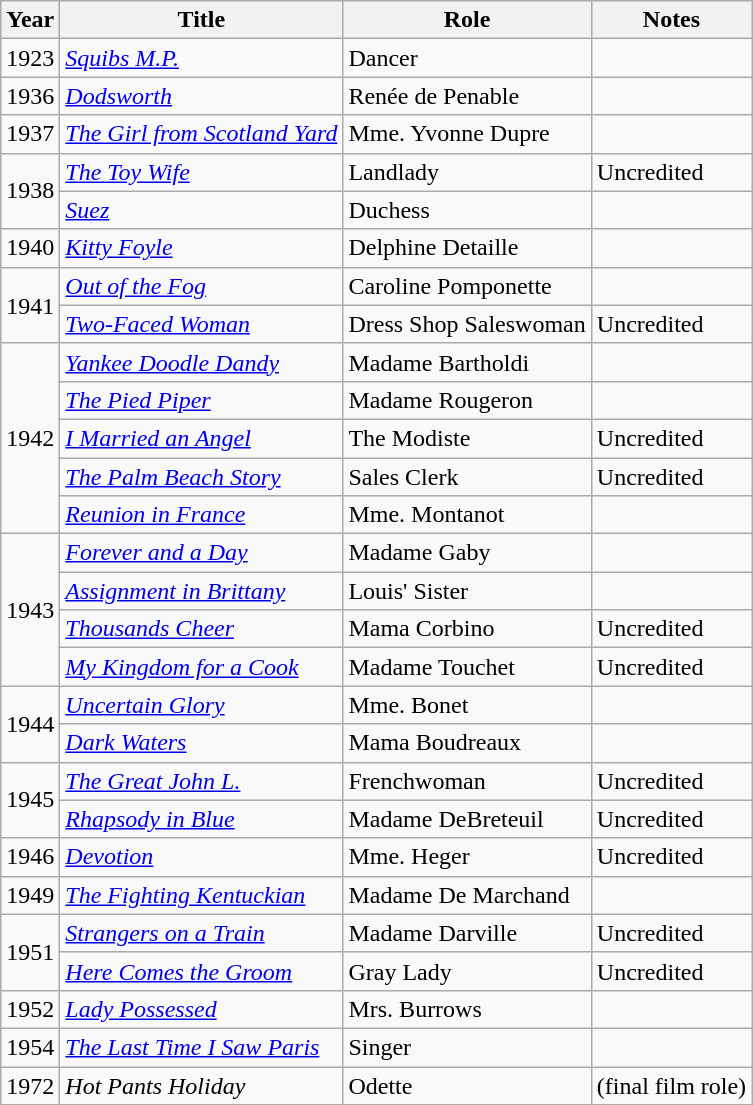<table class="wikitable">
<tr>
<th>Year</th>
<th>Title</th>
<th>Role</th>
<th>Notes</th>
</tr>
<tr>
<td>1923</td>
<td><em><a href='#'>Squibs M.P.</a></em></td>
<td>Dancer</td>
<td></td>
</tr>
<tr>
<td>1936</td>
<td><em><a href='#'>Dodsworth</a></em></td>
<td>Renée de Penable</td>
<td></td>
</tr>
<tr>
<td>1937</td>
<td><em><a href='#'>The Girl from Scotland Yard</a></em></td>
<td>Mme. Yvonne Dupre</td>
<td></td>
</tr>
<tr>
<td rowspan=2>1938</td>
<td><em><a href='#'>The Toy Wife</a></em></td>
<td>Landlady</td>
<td>Uncredited</td>
</tr>
<tr>
<td><em><a href='#'>Suez</a></em></td>
<td>Duchess</td>
<td></td>
</tr>
<tr>
<td>1940</td>
<td><em><a href='#'>Kitty Foyle</a></em></td>
<td>Delphine Detaille</td>
<td></td>
</tr>
<tr>
<td rowspan=2>1941</td>
<td><em><a href='#'>Out of the Fog</a></em></td>
<td>Caroline Pomponette</td>
<td></td>
</tr>
<tr>
<td><em><a href='#'>Two-Faced Woman</a></em></td>
<td>Dress Shop Saleswoman</td>
<td>Uncredited</td>
</tr>
<tr>
<td rowspan=5>1942</td>
<td><em><a href='#'>Yankee Doodle Dandy</a></em></td>
<td>Madame Bartholdi</td>
<td></td>
</tr>
<tr>
<td><em><a href='#'>The Pied Piper</a></em></td>
<td>Madame Rougeron</td>
<td></td>
</tr>
<tr>
<td><em><a href='#'>I Married an Angel</a></em></td>
<td>The Modiste</td>
<td>Uncredited</td>
</tr>
<tr>
<td><em><a href='#'>The Palm Beach Story</a></em></td>
<td>Sales Clerk</td>
<td>Uncredited</td>
</tr>
<tr>
<td><em><a href='#'>Reunion in France</a></em></td>
<td>Mme. Montanot</td>
<td></td>
</tr>
<tr>
<td rowspan=4>1943</td>
<td><em><a href='#'>Forever and a Day</a></em></td>
<td>Madame Gaby</td>
<td></td>
</tr>
<tr>
<td><em><a href='#'>Assignment in Brittany</a></em></td>
<td>Louis' Sister</td>
<td></td>
</tr>
<tr>
<td><em><a href='#'>Thousands Cheer</a></em></td>
<td>Mama Corbino</td>
<td>Uncredited</td>
</tr>
<tr>
<td><em><a href='#'>My Kingdom for a Cook</a></em></td>
<td>Madame Touchet</td>
<td>Uncredited</td>
</tr>
<tr>
<td rowspan=2>1944</td>
<td><em><a href='#'>Uncertain Glory</a></em></td>
<td>Mme. Bonet</td>
<td></td>
</tr>
<tr>
<td><em><a href='#'>Dark Waters</a></em></td>
<td>Mama Boudreaux</td>
<td></td>
</tr>
<tr>
<td rowspan=2>1945</td>
<td><em><a href='#'>The Great John L.</a></em></td>
<td>Frenchwoman</td>
<td>Uncredited</td>
</tr>
<tr>
<td><em><a href='#'>Rhapsody in Blue</a></em></td>
<td>Madame DeBreteuil</td>
<td>Uncredited</td>
</tr>
<tr>
<td>1946</td>
<td><em><a href='#'>Devotion</a></em></td>
<td>Mme. Heger</td>
<td>Uncredited</td>
</tr>
<tr>
<td>1949</td>
<td><em><a href='#'>The Fighting Kentuckian</a></em></td>
<td>Madame De Marchand</td>
<td></td>
</tr>
<tr>
<td rowspan=2>1951</td>
<td><em><a href='#'>Strangers on a Train</a></em></td>
<td>Madame Darville</td>
<td>Uncredited</td>
</tr>
<tr>
<td><em><a href='#'>Here Comes the Groom</a></em></td>
<td>Gray Lady</td>
<td>Uncredited</td>
</tr>
<tr>
<td>1952</td>
<td><em><a href='#'>Lady Possessed</a></em></td>
<td>Mrs. Burrows</td>
<td></td>
</tr>
<tr>
<td>1954</td>
<td><em><a href='#'>The Last Time I Saw Paris</a></em></td>
<td>Singer</td>
<td></td>
</tr>
<tr>
<td>1972</td>
<td><em>Hot Pants Holiday</em></td>
<td>Odette</td>
<td>(final film role)</td>
</tr>
</table>
